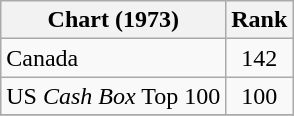<table class="wikitable sortable">
<tr>
<th>Chart (1973)</th>
<th>Rank</th>
</tr>
<tr>
<td>Canada</td>
<td style="text-align:center;">142</td>
</tr>
<tr>
<td>US <em>Cash Box</em> Top 100</td>
<td style="text-align:center;">100</td>
</tr>
<tr>
</tr>
</table>
